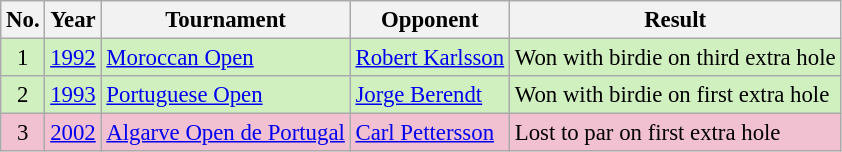<table class="wikitable" style="font-size:95%;">
<tr>
<th>No.</th>
<th>Year</th>
<th>Tournament</th>
<th>Opponent</th>
<th>Result</th>
</tr>
<tr style="background:#D0F0C0;">
<td align=center>1</td>
<td><a href='#'>1992</a></td>
<td><a href='#'>Moroccan Open</a></td>
<td> <a href='#'>Robert Karlsson</a></td>
<td>Won with birdie on third extra hole</td>
</tr>
<tr style="background:#D0F0C0;">
<td align=center>2</td>
<td><a href='#'>1993</a></td>
<td><a href='#'>Portuguese Open</a></td>
<td> <a href='#'>Jorge Berendt</a></td>
<td>Won with birdie on first extra hole</td>
</tr>
<tr style="background:#F2C1D1;">
<td align=center>3</td>
<td><a href='#'>2002</a></td>
<td><a href='#'>Algarve Open de Portugal</a></td>
<td> <a href='#'>Carl Pettersson</a></td>
<td>Lost to par on first extra hole</td>
</tr>
</table>
